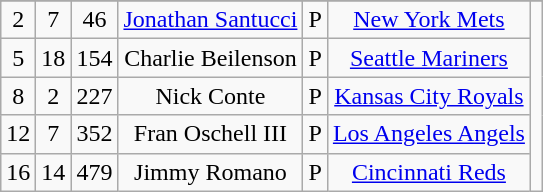<table class="wikitable">
<tr>
</tr>
<tr align=center>
</tr>
<tr align="center">
<td>2</td>
<td>7</td>
<td>46</td>
<td><a href='#'>Jonathan Santucci</a></td>
<td>P</td>
<td><a href='#'>New York Mets</a></td>
<td rowspan="5"></td>
</tr>
<tr align="center">
<td>5</td>
<td>18</td>
<td>154</td>
<td>Charlie Beilenson</td>
<td>P</td>
<td><a href='#'>Seattle Mariners</a></td>
</tr>
<tr align="center">
<td>8</td>
<td>2</td>
<td>227</td>
<td>Nick Conte</td>
<td>P</td>
<td><a href='#'>Kansas City Royals</a></td>
</tr>
<tr align="center">
<td>12</td>
<td>7</td>
<td>352</td>
<td>Fran Oschell III</td>
<td>P</td>
<td><a href='#'>Los Angeles Angels</a></td>
</tr>
<tr align="center">
<td>16</td>
<td>14</td>
<td>479</td>
<td>Jimmy Romano</td>
<td>P</td>
<td><a href='#'>Cincinnati Reds</a></td>
</tr>
</table>
